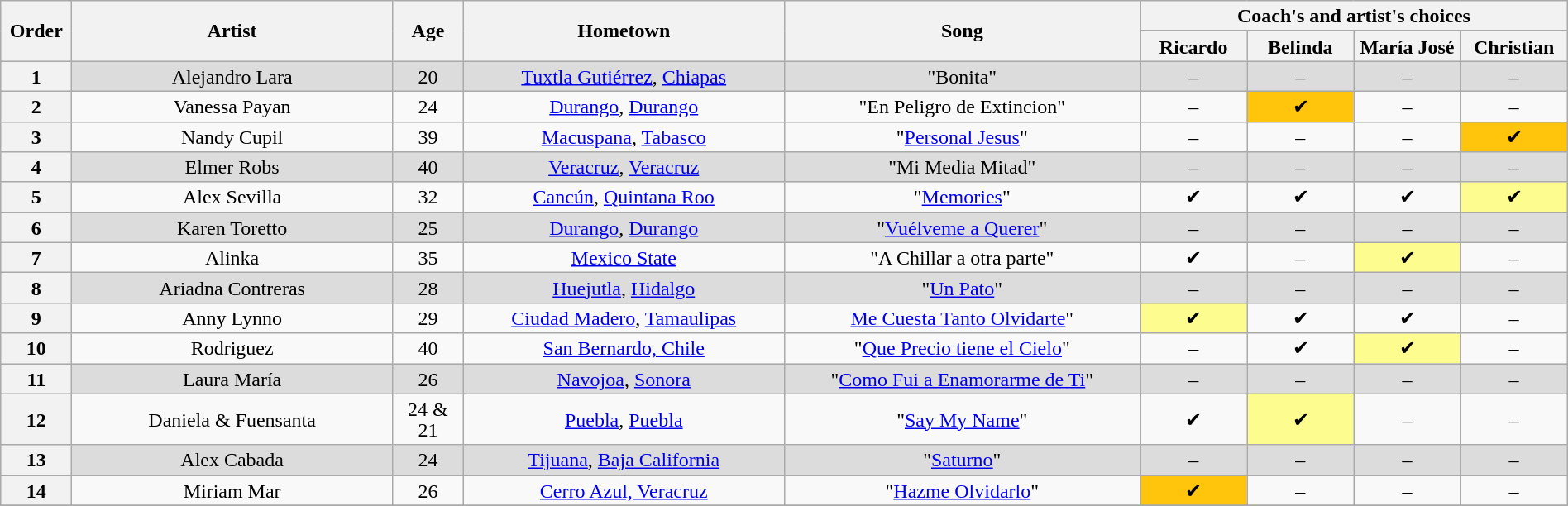<table class="wikitable" style="text-align:center; line-height:17px; width:100%">
<tr>
<th scope="col" rowspan="2" style="width:04%">Order</th>
<th scope="col" rowspan="2" style="width:18%">Artist</th>
<th scope="col" rowspan="2" style="width:04%">Age</th>
<th scope="col" rowspan="2" style="width:18%">Hometown</th>
<th scope="col" rowspan="2" style="width:20%">Song</th>
<th scope="col" colspan="4" style="width:24%">Coach's and artist's choices</th>
</tr>
<tr>
<th style="width:06%">Ricardo</th>
<th style="width:06%">Belinda</th>
<th style="width:06%">María José</th>
<th style="width:06%">Christian</th>
</tr>
<tr style="background:#DCDCDC">
<th>1</th>
<td>Alejandro Lara</td>
<td>20</td>
<td><a href='#'>Tuxtla Gutiérrez</a>, <a href='#'>Chiapas</a></td>
<td>"Bonita"</td>
<td>–</td>
<td>–</td>
<td>–</td>
<td>–</td>
</tr>
<tr>
<th>2</th>
<td>Vanessa Payan</td>
<td>24</td>
<td><a href='#'>Durango</a>, <a href='#'>Durango</a></td>
<td>"En Peligro de Extincion"</td>
<td>–</td>
<td style="background:#ffc40c">✔</td>
<td>–</td>
<td>–</td>
</tr>
<tr>
<th>3</th>
<td>Nandy Cupil</td>
<td>39</td>
<td><a href='#'>Macuspana</a>, <a href='#'>Tabasco</a></td>
<td>"<a href='#'>Personal Jesus</a>"</td>
<td>–</td>
<td>–</td>
<td>–</td>
<td style="background:#ffc40c">✔</td>
</tr>
<tr style="background:#DCDCDC">
<th>4</th>
<td>Elmer Robs</td>
<td>40</td>
<td><a href='#'>Veracruz</a>, <a href='#'>Veracruz</a></td>
<td>"Mi Media Mitad"</td>
<td>–</td>
<td>–</td>
<td>–</td>
<td>–</td>
</tr>
<tr>
<th>5</th>
<td>Alex Sevilla</td>
<td>32</td>
<td><a href='#'>Cancún</a>, <a href='#'>Quintana Roo</a></td>
<td>"<a href='#'>Memories</a>"</td>
<td>✔</td>
<td>✔</td>
<td>✔</td>
<td style="background:#fdfc8f">✔</td>
</tr>
<tr style="background:#DCDCDC">
<th>6</th>
<td>Karen Toretto</td>
<td>25</td>
<td><a href='#'>Durango</a>, <a href='#'>Durango</a></td>
<td>"<a href='#'>Vuélveme a Querer</a>"</td>
<td>–</td>
<td>–</td>
<td>–</td>
<td>–</td>
</tr>
<tr>
<th>7</th>
<td>Alinka</td>
<td>35</td>
<td><a href='#'>Mexico State</a></td>
<td>"A Chillar a otra parte"</td>
<td>✔</td>
<td>–</td>
<td style="background:#fdfc8f">✔</td>
<td>–</td>
</tr>
<tr style="background:#DCDCDC">
<th>8</th>
<td>Ariadna Contreras</td>
<td>28</td>
<td><a href='#'>Huejutla</a>, <a href='#'>Hidalgo</a></td>
<td>"<a href='#'>Un Pato</a>"</td>
<td>–</td>
<td>–</td>
<td>–</td>
<td>–</td>
</tr>
<tr>
<th>9</th>
<td>Anny Lynno</td>
<td>29</td>
<td><a href='#'>Ciudad Madero</a>, <a href='#'>Tamaulipas</a></td>
<td><a href='#'>Me Cuesta Tanto Olvidarte</a>"</td>
<td style="background:#fdfc8f">✔</td>
<td>✔</td>
<td>✔</td>
<td>–</td>
</tr>
<tr>
<th>10</th>
<td>Rodriguez</td>
<td>40</td>
<td><a href='#'>San Bernardo, Chile</a></td>
<td>"<a href='#'>Que Precio tiene el Cielo</a>"</td>
<td>–</td>
<td>✔</td>
<td style="background:#fdfc8f">✔</td>
<td>–</td>
</tr>
<tr style="background:#DCDCDC">
<th>11</th>
<td>Laura María</td>
<td>26</td>
<td><a href='#'>Navojoa</a>, <a href='#'>Sonora</a></td>
<td>"<a href='#'>Como Fui a Enamorarme de Ti</a>"</td>
<td>–</td>
<td>–</td>
<td>–</td>
<td>–</td>
</tr>
<tr>
<th>12</th>
<td>Daniela & Fuensanta</td>
<td>24 & 21</td>
<td><a href='#'>Puebla</a>, <a href='#'>Puebla</a></td>
<td>"<a href='#'>Say My Name</a>"</td>
<td>✔</td>
<td style="background:#fdfc8f">✔</td>
<td>–</td>
<td>–</td>
</tr>
<tr style="background:#DCDCDC">
<th>13</th>
<td>Alex Cabada</td>
<td>24</td>
<td><a href='#'>Tijuana</a>, <a href='#'>Baja California</a></td>
<td>"<a href='#'>Saturno</a>"</td>
<td>–</td>
<td>–</td>
<td>–</td>
<td>–</td>
</tr>
<tr>
<th>14</th>
<td>Miriam Mar</td>
<td>26</td>
<td><a href='#'>Cerro Azul, Veracruz</a></td>
<td>"<a href='#'>Hazme Olvidarlo</a>"</td>
<td style="background:#ffc40c">✔</td>
<td>–</td>
<td>–</td>
<td>–</td>
</tr>
<tr>
</tr>
</table>
